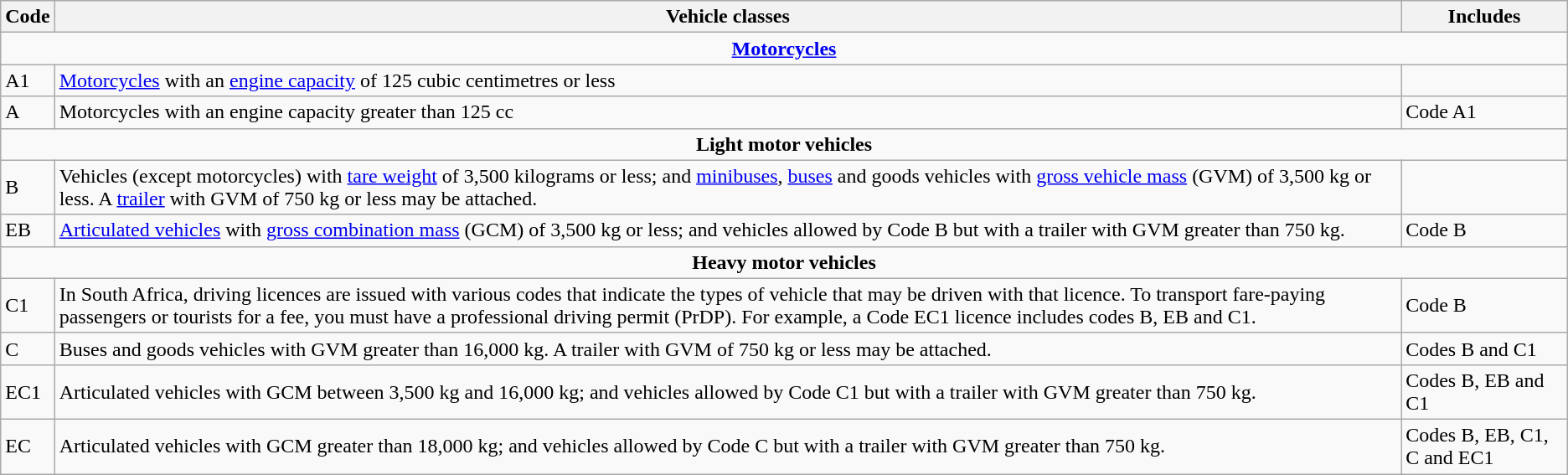<table class="wikitable" border="1">
<tr>
<th>Code</th>
<th>Vehicle classes</th>
<th>Includes</th>
</tr>
<tr>
<td colspan="3" align="center"><strong><a href='#'>Motorcycles</a></strong></td>
</tr>
<tr>
<td>A1</td>
<td><a href='#'>Motorcycles</a> with an <a href='#'>engine capacity</a> of 125 cubic centimetres or less</td>
<td></td>
</tr>
<tr>
<td>A</td>
<td>Motorcycles with an engine capacity greater than 125 cc</td>
<td>Code A1</td>
</tr>
<tr>
<td colspan="3" align="center"><strong>Light motor vehicles</strong></td>
</tr>
<tr>
<td>B</td>
<td>Vehicles (except motorcycles) with <a href='#'>tare weight</a> of 3,500 kilograms or less; and <a href='#'>minibuses</a>, <a href='#'>buses</a> and goods vehicles with <a href='#'>gross vehicle mass</a> (GVM) of 3,500 kg or less. A <a href='#'>trailer</a> with GVM of 750 kg or less may be attached.</td>
<td></td>
</tr>
<tr>
<td>EB</td>
<td><a href='#'>Articulated vehicles</a> with <a href='#'>gross combination mass</a> (GCM) of 3,500 kg or less; and vehicles allowed by Code B but with a trailer with GVM greater than 750 kg.</td>
<td>Code B</td>
</tr>
<tr>
<td colspan="3" align="center"><strong>Heavy motor vehicles</strong></td>
</tr>
<tr>
<td>C1</td>
<td>In South Africa, driving licences are issued with various codes that indicate the types of vehicle that may be driven with that licence. To transport fare-paying passengers or tourists for a fee, you must have a professional driving permit (PrDP). For example, a Code EC1 licence includes codes B, EB and C1.</td>
<td>Code B</td>
</tr>
<tr>
<td>C</td>
<td>Buses and goods vehicles with GVM greater than 16,000 kg. A trailer with GVM of 750 kg or less may be attached.</td>
<td>Codes B and C1</td>
</tr>
<tr>
<td>EC1</td>
<td>Articulated vehicles with GCM between 3,500 kg and 16,000 kg; and vehicles allowed by Code C1 but with a trailer with GVM greater than 750 kg.</td>
<td>Codes B, EB and C1</td>
</tr>
<tr>
<td>EC</td>
<td>Articulated vehicles with GCM greater than 18,000 kg; and vehicles allowed by Code C but with a trailer with GVM greater than 750 kg.</td>
<td>Codes B, EB, C1, C and EC1</td>
</tr>
</table>
